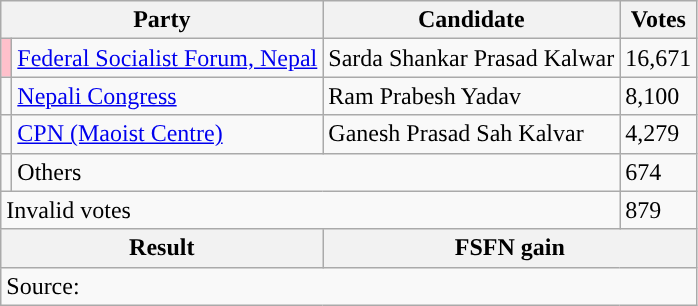<table class="wikitable">
<tr>
<th colspan="2">Party</th>
<th>Candidate</th>
<th>Votes</th>
</tr>
<tr>
<td style="background-color:#ffc0cb"></td>
<td><a href='#'>Federal Socialist Forum, Nepal</a></td>
<td>Sarda Shankar Prasad Kalwar</td>
<td>16,671</td>
</tr>
<tr>
<td style="background-color:"></td>
<td><a href='#'>Nepali Congress</a></td>
<td>Ram Prabesh Yadav</td>
<td>8,100</td>
</tr>
<tr>
<td style="background-color:"></td>
<td><a href='#'>CPN (Maoist Centre)</a></td>
<td>Ganesh Prasad Sah Kalvar</td>
<td>4,279</td>
</tr>
<tr>
<td></td>
<td colspan="2">Others</td>
<td>674</td>
</tr>
<tr>
<td colspan="3">Invalid votes</td>
<td>879</td>
</tr>
<tr>
<th colspan="2">Result</th>
<th colspan="2">FSFN gain</th>
</tr>
<tr>
<td colspan="4">Source: </td>
</tr>
</table>
